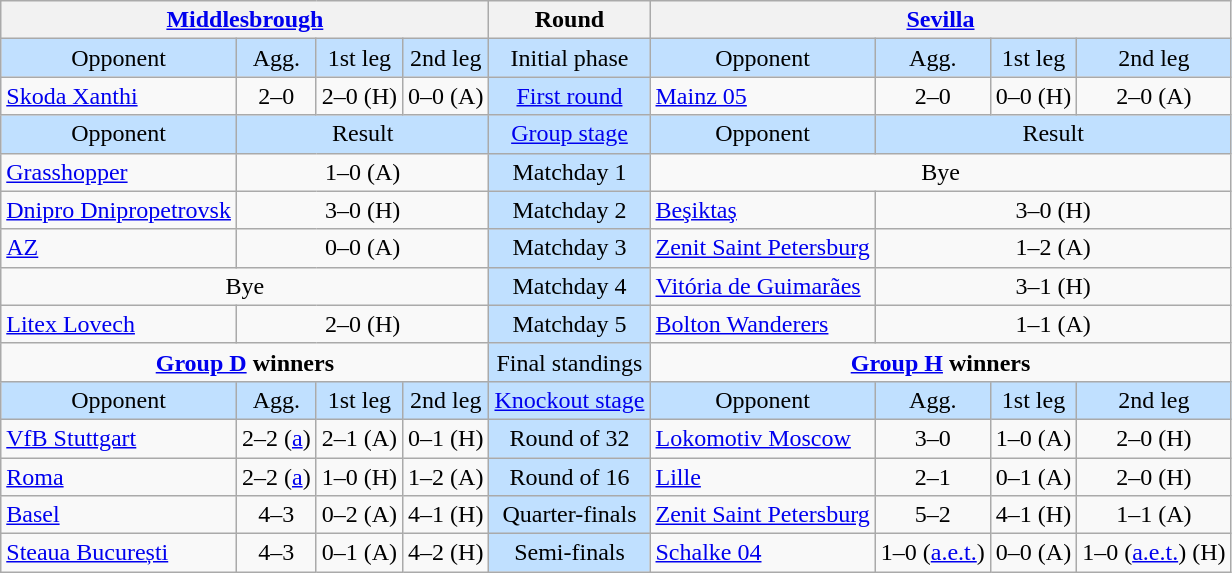<table class="wikitable" style="text-align:center">
<tr>
<th colspan=4> <a href='#'>Middlesbrough</a></th>
<th>Round</th>
<th colspan=4> <a href='#'>Sevilla</a></th>
</tr>
<tr bgcolor=#c1e0ff>
<td>Opponent</td>
<td>Agg.</td>
<td>1st leg</td>
<td>2nd leg</td>
<td>Initial phase</td>
<td>Opponent</td>
<td>Agg.</td>
<td>1st leg</td>
<td>2nd leg</td>
</tr>
<tr>
<td align=left> <a href='#'>Skoda Xanthi</a></td>
<td>2–0</td>
<td>2–0 (H)</td>
<td>0–0 (A)</td>
<td bgcolor=#cle0ff><a href='#'>First round</a></td>
<td align=left> <a href='#'>Mainz 05</a></td>
<td>2–0</td>
<td>0–0 (H)</td>
<td>2–0 (A)</td>
</tr>
<tr bgcolor=#cle0ff>
<td>Opponent</td>
<td colspan=3>Result</td>
<td><a href='#'>Group stage</a></td>
<td>Opponent</td>
<td colspan=3>Result</td>
</tr>
<tr>
<td align=left> <a href='#'>Grasshopper</a></td>
<td colspan=3>1–0 (A)</td>
<td bgcolor=#cle0ff>Matchday 1</td>
<td colspan=4>Bye</td>
</tr>
<tr>
<td align=left> <a href='#'>Dnipro Dnipropetrovsk</a></td>
<td colspan=3>3–0 (H)</td>
<td bgcolor=#cle0ff>Matchday 2</td>
<td align=left> <a href='#'>Beşiktaş</a></td>
<td colspan=3>3–0 (H)</td>
</tr>
<tr>
<td align=left> <a href='#'>AZ</a></td>
<td colspan=3>0–0 (A)</td>
<td bgcolor=#cle0ff>Matchday 3</td>
<td align=left> <a href='#'>Zenit Saint Petersburg</a></td>
<td colspan=3>1–2 (A)</td>
</tr>
<tr>
<td colspan=4>Bye</td>
<td bgcolor=#cle0ff>Matchday 4</td>
<td align=left> <a href='#'>Vitória de Guimarães</a></td>
<td colspan=3>3–1 (H)</td>
</tr>
<tr>
<td align=left> <a href='#'>Litex Lovech</a></td>
<td colspan=3>2–0 (H)</td>
<td bgcolor=#cle0ff>Matchday 5</td>
<td align=left> <a href='#'>Bolton Wanderers</a></td>
<td colspan=3>1–1 (A)</td>
</tr>
<tr>
<td colspan=4 align=center valign=top><strong><a href='#'>Group D</a> winners</strong><br></td>
<td bgcolor=#cle0ff>Final standings</td>
<td colspan=4 align=center valign=top><strong><a href='#'>Group H</a> winners</strong><br></td>
</tr>
<tr bgcolor=#cle0ff>
<td>Opponent</td>
<td>Agg.</td>
<td>1st leg</td>
<td>2nd leg</td>
<td><a href='#'>Knockout stage</a></td>
<td>Opponent</td>
<td>Agg.</td>
<td>1st leg</td>
<td>2nd leg</td>
</tr>
<tr>
<td align=left> <a href='#'>VfB Stuttgart</a></td>
<td>2–2 (<a href='#'>a</a>)</td>
<td>2–1 (A)</td>
<td>0–1 (H)</td>
<td bgcolor=#cle0ff>Round of 32</td>
<td align=left> <a href='#'>Lokomotiv Moscow</a></td>
<td>3–0</td>
<td>1–0 (A)</td>
<td>2–0 (H)</td>
</tr>
<tr>
<td align=left> <a href='#'>Roma</a></td>
<td>2–2 (<a href='#'>a</a>)</td>
<td>1–0 (H)</td>
<td>1–2 (A)</td>
<td bgcolor=#cle0ff>Round of 16</td>
<td align=left> <a href='#'>Lille</a></td>
<td>2–1</td>
<td>0–1 (A)</td>
<td>2–0 (H)</td>
</tr>
<tr>
<td align=left> <a href='#'>Basel</a></td>
<td>4–3</td>
<td>0–2 (A)</td>
<td>4–1 (H)</td>
<td bgcolor=#cle0ff>Quarter-finals</td>
<td align=left> <a href='#'>Zenit Saint Petersburg</a></td>
<td>5–2</td>
<td>4–1 (H)</td>
<td>1–1 (A)</td>
</tr>
<tr>
<td align=left> <a href='#'>Steaua București</a></td>
<td>4–3</td>
<td>0–1 (A)</td>
<td>4–2 (H)</td>
<td bgcolor=#cle0ff>Semi-finals</td>
<td align=left> <a href='#'>Schalke 04</a></td>
<td>1–0 (<a href='#'>a.e.t.</a>)</td>
<td>0–0 (A)</td>
<td>1–0 (<a href='#'>a.e.t.</a>) (H)</td>
</tr>
</table>
